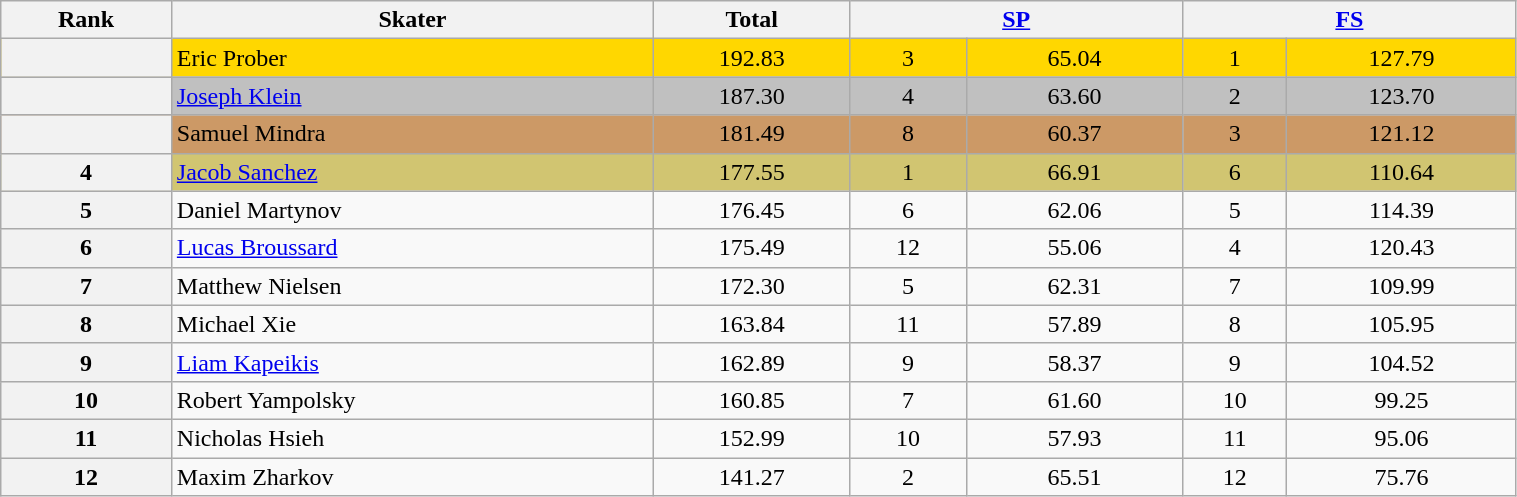<table class="wikitable sortable" style="text-align:left; width:80%">
<tr>
<th scope="col">Rank</th>
<th scope="col">Skater</th>
<th scope="col">Total</th>
<th scope="col" colspan="2" width="80px"><a href='#'>SP</a></th>
<th scope="col" colspan="2" width="80px"><a href='#'>FS</a></th>
</tr>
<tr bgcolor="gold">
<th scope="row"></th>
<td>Eric Prober</td>
<td align="center">192.83</td>
<td align="center">3</td>
<td align="center">65.04</td>
<td align="center">1</td>
<td align="center">127.79</td>
</tr>
<tr bgcolor="silver">
<th scope="row"></th>
<td><a href='#'>Joseph Klein</a></td>
<td align="center">187.30</td>
<td align="center">4</td>
<td align="center">63.60</td>
<td align="center">2</td>
<td align="center">123.70</td>
</tr>
<tr bgcolor="cc9966">
<th scope="row"></th>
<td>Samuel Mindra</td>
<td align="center">181.49</td>
<td align="center">8</td>
<td align="center">60.37</td>
<td align="center">3</td>
<td align="center">121.12</td>
</tr>
<tr bgcolor="#d1c571">
<th scope="row">4</th>
<td><a href='#'>Jacob Sanchez</a></td>
<td align="center">177.55</td>
<td align="center">1</td>
<td align="center">66.91</td>
<td align="center">6</td>
<td align="center">110.64</td>
</tr>
<tr>
<th scope="row">5</th>
<td>Daniel Martynov</td>
<td align="center">176.45</td>
<td align="center">6</td>
<td align="center">62.06</td>
<td align="center">5</td>
<td align="center">114.39</td>
</tr>
<tr>
<th scope="row">6</th>
<td><a href='#'>Lucas Broussard</a></td>
<td align="center">175.49</td>
<td align="center">12</td>
<td align="center">55.06</td>
<td align="center">4</td>
<td align="center">120.43</td>
</tr>
<tr>
<th scope="row">7</th>
<td>Matthew Nielsen</td>
<td align="center">172.30</td>
<td align="center">5</td>
<td align="center">62.31</td>
<td align="center">7</td>
<td align="center">109.99</td>
</tr>
<tr>
<th scope="row">8</th>
<td>Michael Xie</td>
<td align="center">163.84</td>
<td align="center">11</td>
<td align="center">57.89</td>
<td align="center">8</td>
<td align="center">105.95</td>
</tr>
<tr>
<th scope="row">9</th>
<td><a href='#'>Liam Kapeikis</a></td>
<td align="center">162.89</td>
<td align="center">9</td>
<td align="center">58.37</td>
<td align="center">9</td>
<td align="center">104.52</td>
</tr>
<tr>
<th scope="row">10</th>
<td>Robert Yampolsky</td>
<td align="center">160.85</td>
<td align="center">7</td>
<td align="center">61.60</td>
<td align="center">10</td>
<td align="center">99.25</td>
</tr>
<tr>
<th scope="row">11</th>
<td>Nicholas Hsieh</td>
<td align="center">152.99</td>
<td align="center">10</td>
<td align="center">57.93</td>
<td align="center">11</td>
<td align="center">95.06</td>
</tr>
<tr>
<th scope="row">12</th>
<td>Maxim Zharkov</td>
<td align="center">141.27</td>
<td align="center">2</td>
<td align="center">65.51</td>
<td align="center">12</td>
<td align="center">75.76</td>
</tr>
</table>
